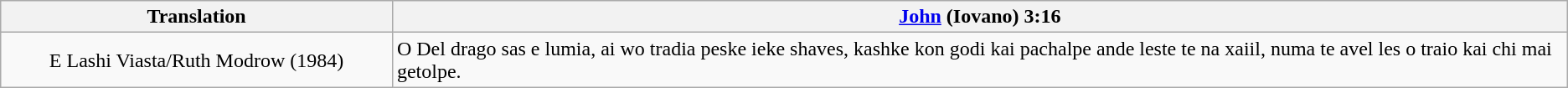<table class="wikitable">
<tr>
<th style="text-align:center; width:25%;">Translation</th>
<th><a href='#'>John</a> (Iovano) 3:16</th>
</tr>
<tr>
<td style="text-align:center;">E Lashi Viasta/Ruth Modrow (1984)</td>
<td>O Del drago sas e lumia, ai wo tradia peske ieke shaves, kashke kon godi kai pachalpe ande leste te na xaiil, numa te avel les o traio kai chi mai getolpe.</td>
</tr>
</table>
